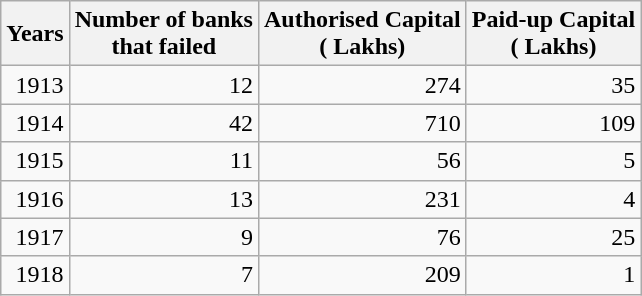<table class="wikitable sortable">
<tr>
<th>Years</th>
<th>Number of banks <br>that failed</th>
<th>Authorised Capital<br> ( Lakhs)</th>
<th>Paid-up Capital<br> ( Lakhs)</th>
</tr>
<tr>
<td align="right">1913</td>
<td align="right">12</td>
<td align="right">274</td>
<td align="right">35</td>
</tr>
<tr>
<td align="right">1914</td>
<td align="right">42</td>
<td align="right">710</td>
<td align="right">109</td>
</tr>
<tr>
<td align="right">1915</td>
<td align="right">11</td>
<td align="right">56</td>
<td align="right">5</td>
</tr>
<tr>
<td align="right">1916</td>
<td align="right">13</td>
<td align="right">231</td>
<td align="right">4</td>
</tr>
<tr>
<td align="right">1917</td>
<td align="right">9</td>
<td align="right">76</td>
<td align="right">25</td>
</tr>
<tr>
<td align="right">1918</td>
<td align="right">7</td>
<td align="right">209</td>
<td align="right">1</td>
</tr>
</table>
